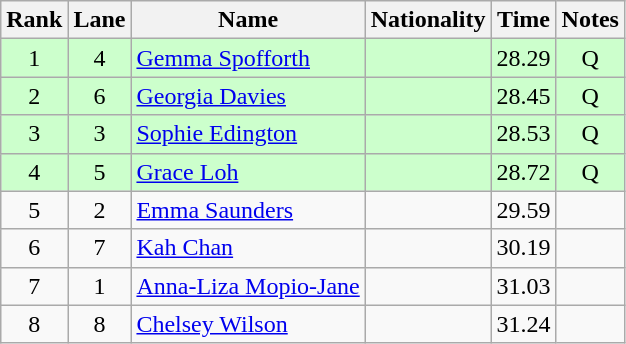<table class="wikitable sortable" style="text-align:center">
<tr>
<th>Rank</th>
<th>Lane</th>
<th>Name</th>
<th>Nationality</th>
<th>Time</th>
<th>Notes</th>
</tr>
<tr bgcolor=ccffcc>
<td>1</td>
<td>4</td>
<td align=left><a href='#'>Gemma Spofforth</a></td>
<td align=left></td>
<td>28.29</td>
<td>Q</td>
</tr>
<tr bgcolor=ccffcc>
<td>2</td>
<td>6</td>
<td align=left><a href='#'>Georgia Davies</a></td>
<td align=left></td>
<td>28.45</td>
<td>Q</td>
</tr>
<tr bgcolor=ccffcc>
<td>3</td>
<td>3</td>
<td align=left><a href='#'>Sophie Edington</a></td>
<td align=left></td>
<td>28.53</td>
<td>Q</td>
</tr>
<tr bgcolor=ccffcc>
<td>4</td>
<td>5</td>
<td align=left><a href='#'>Grace Loh</a></td>
<td align=left></td>
<td>28.72</td>
<td>Q</td>
</tr>
<tr>
<td>5</td>
<td>2</td>
<td align=left><a href='#'>Emma Saunders</a></td>
<td align=left></td>
<td>29.59</td>
<td></td>
</tr>
<tr>
<td>6</td>
<td>7</td>
<td align=left><a href='#'>Kah Chan</a></td>
<td align=left></td>
<td>30.19</td>
<td></td>
</tr>
<tr>
<td>7</td>
<td>1</td>
<td align=left><a href='#'>Anna-Liza Mopio-Jane</a></td>
<td align=left></td>
<td>31.03</td>
<td></td>
</tr>
<tr>
<td>8</td>
<td>8</td>
<td align=left><a href='#'>Chelsey Wilson</a></td>
<td align=left></td>
<td>31.24</td>
<td></td>
</tr>
</table>
